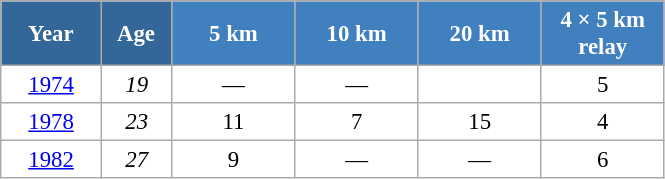<table class="wikitable" style="font-size:95%; text-align:center; border:grey solid 1px; border-collapse:collapse; background:#ffffff;">
<tr>
<th style="background-color:#369; color:white; width:60px;"> Year </th>
<th style="background-color:#369; color:white; width:40px;"> Age </th>
<th style="background-color:#4180be; color:white; width:75px;"> 5 km </th>
<th style="background-color:#4180be; color:white; width:75px;"> 10 km </th>
<th style="background-color:#4180be; color:white; width:75px;"> 20 km </th>
<th style="background-color:#4180be; color:white; width:75px;"> 4 × 5 km <br> relay </th>
</tr>
<tr>
<td><a href='#'>1974</a></td>
<td><em>19</em></td>
<td>—</td>
<td>—</td>
<td></td>
<td>5</td>
</tr>
<tr>
<td><a href='#'>1978</a></td>
<td><em>23</em></td>
<td>11</td>
<td>7</td>
<td>15</td>
<td>4</td>
</tr>
<tr>
<td><a href='#'>1982</a></td>
<td><em>27</em></td>
<td>9</td>
<td>—</td>
<td>—</td>
<td>6</td>
</tr>
</table>
